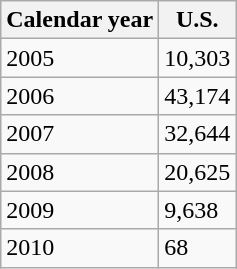<table class="wikitable">
<tr>
<th>Calendar year</th>
<th>U.S.</th>
</tr>
<tr>
<td>2005</td>
<td>10,303</td>
</tr>
<tr>
<td>2006</td>
<td>43,174</td>
</tr>
<tr>
<td>2007</td>
<td>32,644</td>
</tr>
<tr>
<td>2008</td>
<td>20,625</td>
</tr>
<tr>
<td>2009</td>
<td>9,638</td>
</tr>
<tr>
<td>2010</td>
<td>68</td>
</tr>
</table>
